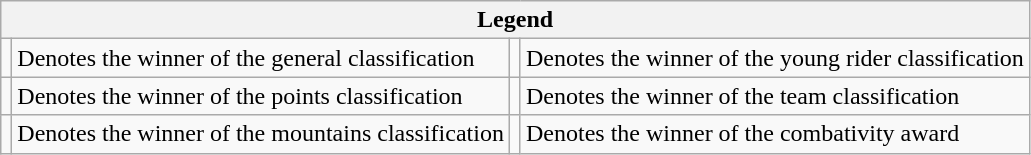<table class="wikitable">
<tr>
<th colspan="4">Legend</th>
</tr>
<tr>
<td></td>
<td>Denotes the winner of the general classification</td>
<td></td>
<td>Denotes the winner of the young rider classification</td>
</tr>
<tr>
<td></td>
<td>Denotes the winner of the points classification</td>
<td></td>
<td>Denotes the winner of the team classification</td>
</tr>
<tr>
<td></td>
<td>Denotes the winner of the mountains classification</td>
<td></td>
<td>Denotes the winner of the combativity award</td>
</tr>
</table>
